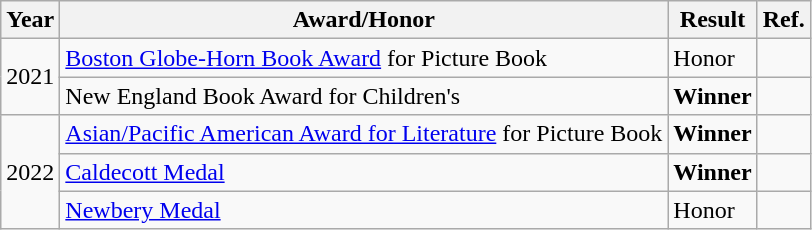<table class="wikitable sortable">
<tr>
<th>Year</th>
<th>Award/Honor</th>
<th>Result</th>
<th>Ref.</th>
</tr>
<tr>
<td rowspan="2">2021</td>
<td><a href='#'>Boston Globe-Horn Book Award</a> for Picture Book</td>
<td>Honor</td>
<td></td>
</tr>
<tr>
<td>New England Book Award for Children's</td>
<td><strong>Winner</strong></td>
<td></td>
</tr>
<tr>
<td rowspan="3">2022</td>
<td><a href='#'>Asian/Pacific American Award for Literature</a> for Picture Book</td>
<td><strong>Winner</strong></td>
<td></td>
</tr>
<tr>
<td><a href='#'>Caldecott Medal</a></td>
<td><strong>Winner</strong></td>
<td></td>
</tr>
<tr>
<td><a href='#'>Newbery Medal</a></td>
<td>Honor</td>
<td></td>
</tr>
</table>
